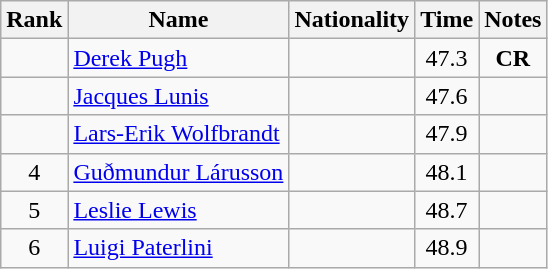<table class="wikitable sortable" style="text-align:center">
<tr>
<th>Rank</th>
<th>Name</th>
<th>Nationality</th>
<th>Time</th>
<th>Notes</th>
</tr>
<tr>
<td></td>
<td align=left><a href='#'>Derek Pugh</a></td>
<td align=left></td>
<td>47.3</td>
<td><strong>CR</strong></td>
</tr>
<tr>
<td></td>
<td align=left><a href='#'>Jacques Lunis</a></td>
<td align=left></td>
<td>47.6</td>
<td></td>
</tr>
<tr>
<td></td>
<td align=left><a href='#'>Lars-Erik Wolfbrandt</a></td>
<td align=left></td>
<td>47.9</td>
<td></td>
</tr>
<tr>
<td>4</td>
<td align=left><a href='#'>Guðmundur Lárusson</a></td>
<td align=left></td>
<td>48.1</td>
<td></td>
</tr>
<tr>
<td>5</td>
<td align=left><a href='#'>Leslie Lewis</a></td>
<td align=left></td>
<td>48.7</td>
<td></td>
</tr>
<tr>
<td>6</td>
<td align=left><a href='#'>Luigi Paterlini</a></td>
<td align=left></td>
<td>48.9</td>
<td></td>
</tr>
</table>
